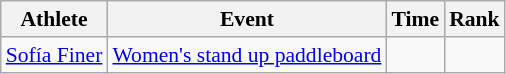<table class=wikitable style=font-size:90%;text-align:center>
<tr>
<th>Athlete</th>
<th>Event</th>
<th>Time</th>
<th>Rank</th>
</tr>
<tr>
<td align=left><a href='#'>Sofía Finer</a></td>
<td align=left><a href='#'>Women's stand up paddleboard</a></td>
<td></td>
<td></td>
</tr>
</table>
